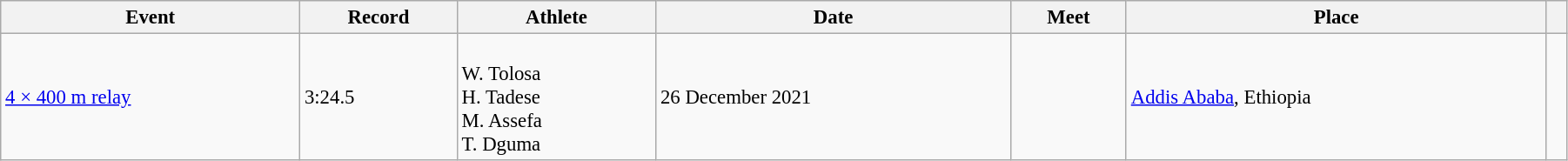<table class="wikitable" style="font-size: 95%; width: 95%;">
<tr>
<th>Event</th>
<th>Record</th>
<th>Athlete</th>
<th>Date</th>
<th>Meet</th>
<th>Place</th>
<th></th>
</tr>
<tr>
<td><a href='#'>4 × 400 m relay</a></td>
<td>3:24.5 </td>
<td><br>W. Tolosa<br>H. Tadese<br>M. Assefa<br>T. Dguma</td>
<td>26 December 2021</td>
<td></td>
<td><a href='#'>Addis Ababa</a>, Ethiopia</td>
<td></td>
</tr>
</table>
